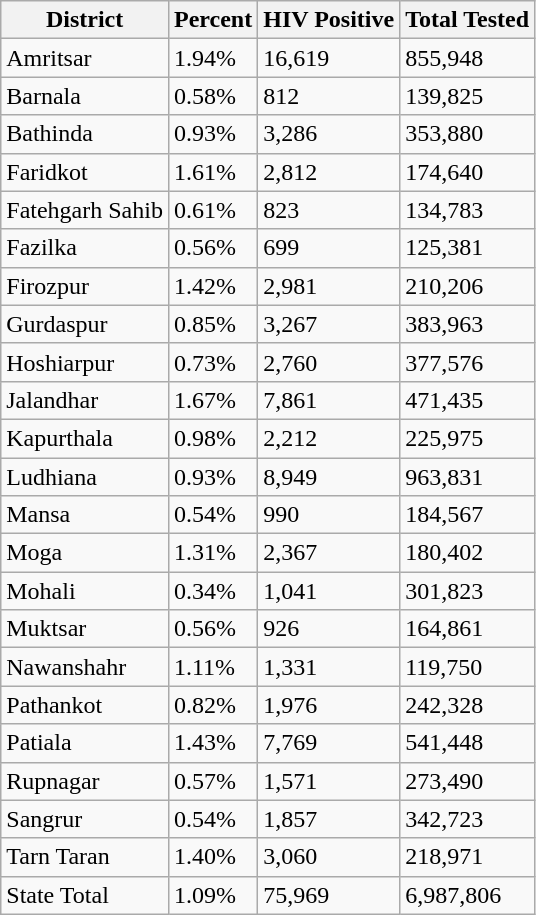<table class="wikitable sortable">
<tr>
<th>District</th>
<th>Percent</th>
<th>HIV Positive</th>
<th>Total Tested</th>
</tr>
<tr>
<td>Amritsar</td>
<td>1.94%</td>
<td>16,619</td>
<td>855,948</td>
</tr>
<tr>
<td>Barnala</td>
<td>0.58%</td>
<td>812</td>
<td>139,825</td>
</tr>
<tr>
<td>Bathinda</td>
<td>0.93%</td>
<td>3,286</td>
<td>353,880</td>
</tr>
<tr>
<td>Faridkot</td>
<td>1.61%</td>
<td>2,812</td>
<td>174,640</td>
</tr>
<tr>
<td>Fatehgarh Sahib</td>
<td>0.61%</td>
<td>823</td>
<td>134,783</td>
</tr>
<tr>
<td>Fazilka</td>
<td>0.56%</td>
<td>699</td>
<td>125,381</td>
</tr>
<tr>
<td>Firozpur</td>
<td>1.42%</td>
<td>2,981</td>
<td>210,206</td>
</tr>
<tr>
<td>Gurdaspur</td>
<td>0.85%</td>
<td>3,267</td>
<td>383,963</td>
</tr>
<tr>
<td>Hoshiarpur</td>
<td>0.73%</td>
<td>2,760</td>
<td>377,576</td>
</tr>
<tr>
<td>Jalandhar</td>
<td>1.67%</td>
<td>7,861</td>
<td>471,435</td>
</tr>
<tr>
<td>Kapurthala</td>
<td>0.98%</td>
<td>2,212</td>
<td>225,975</td>
</tr>
<tr>
<td>Ludhiana</td>
<td>0.93%</td>
<td>8,949</td>
<td>963,831</td>
</tr>
<tr>
<td>Mansa</td>
<td>0.54%</td>
<td>990</td>
<td>184,567</td>
</tr>
<tr>
<td>Moga</td>
<td>1.31%</td>
<td>2,367</td>
<td>180,402</td>
</tr>
<tr>
<td>Mohali</td>
<td>0.34%</td>
<td>1,041</td>
<td>301,823</td>
</tr>
<tr>
<td>Muktsar</td>
<td>0.56%</td>
<td>926</td>
<td>164,861</td>
</tr>
<tr>
<td>Nawanshahr</td>
<td>1.11%</td>
<td>1,331</td>
<td>119,750</td>
</tr>
<tr>
<td>Pathankot</td>
<td>0.82%</td>
<td>1,976</td>
<td>242,328</td>
</tr>
<tr>
<td>Patiala</td>
<td>1.43%</td>
<td>7,769</td>
<td>541,448</td>
</tr>
<tr>
<td>Rupnagar</td>
<td>0.57%</td>
<td>1,571</td>
<td>273,490</td>
</tr>
<tr>
<td>Sangrur</td>
<td>0.54%</td>
<td>1,857</td>
<td>342,723</td>
</tr>
<tr>
<td>Tarn Taran</td>
<td>1.40%</td>
<td>3,060</td>
<td>218,971</td>
</tr>
<tr>
<td>State Total</td>
<td>1.09%</td>
<td>75,969</td>
<td>6,987,806</td>
</tr>
</table>
